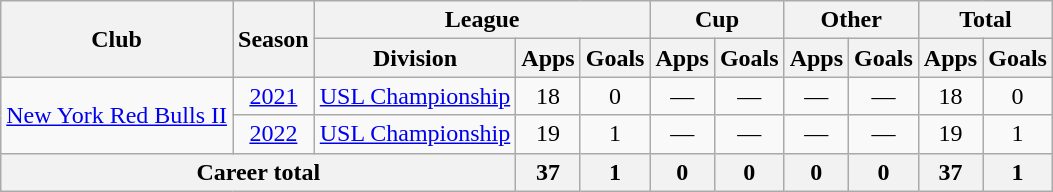<table class=wikitable style=text-align:center>
<tr>
<th rowspan=2>Club</th>
<th rowspan=2>Season</th>
<th colspan=3>League</th>
<th colspan=2>Cup</th>
<th colspan=2>Other</th>
<th colspan=2>Total</th>
</tr>
<tr>
<th>Division</th>
<th>Apps</th>
<th>Goals</th>
<th>Apps</th>
<th>Goals</th>
<th>Apps</th>
<th>Goals</th>
<th>Apps</th>
<th>Goals</th>
</tr>
<tr>
<td rowspan=2><a href='#'>New York Red Bulls II</a></td>
<td><a href='#'>2021</a></td>
<td><a href='#'>USL Championship</a></td>
<td>18</td>
<td>0</td>
<td>—</td>
<td>—</td>
<td>—</td>
<td>—</td>
<td>18</td>
<td>0</td>
</tr>
<tr>
<td><a href='#'>2022</a></td>
<td><a href='#'>USL Championship</a></td>
<td>19</td>
<td>1</td>
<td>—</td>
<td>—</td>
<td>—</td>
<td>—</td>
<td>19</td>
<td>1</td>
</tr>
<tr>
<th colspan=3>Career total</th>
<th>37</th>
<th>1</th>
<th>0</th>
<th>0</th>
<th>0</th>
<th>0</th>
<th>37</th>
<th>1</th>
</tr>
</table>
